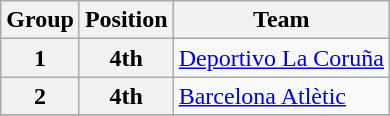<table class="wikitable">
<tr>
<th>Group</th>
<th>Position</th>
<th>Team</th>
</tr>
<tr>
<th>1</th>
<th>4th</th>
<td><a href='#'>Deportivo La Coruña</a></td>
</tr>
<tr>
<th>2</th>
<th>4th</th>
<td><a href='#'>Barcelona Atlètic</a></td>
</tr>
<tr>
</tr>
</table>
